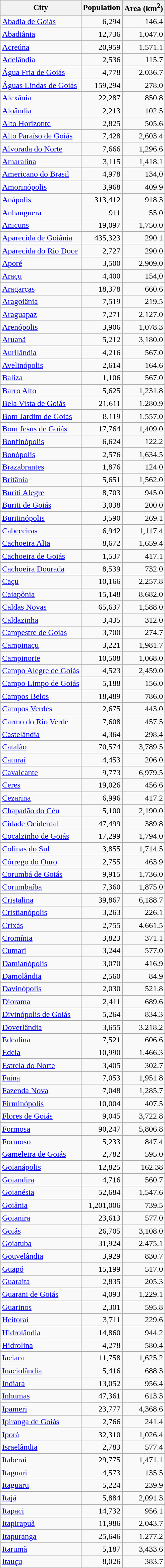<table class="wikitable">
<tr>
<th>City</th>
<th>Population</th>
<th>Area (km<sup>2</sup>)</th>
</tr>
<tr>
<td><a href='#'>Abadia de Goiás</a></td>
<td align=right>6,294</td>
<td align=right>146.4</td>
</tr>
<tr>
<td><a href='#'>Abadiânia</a></td>
<td align=right>12,736</td>
<td align=right>1,047.0</td>
</tr>
<tr>
<td><a href='#'>Acreúna</a></td>
<td align=right>20,959</td>
<td align=right>1,571.1</td>
</tr>
<tr>
<td><a href='#'>Adelândia</a></td>
<td align=right>2,536</td>
<td align=right>115.7</td>
</tr>
<tr>
<td><a href='#'>Água Fria de Goiás</a></td>
<td align=right>4,778</td>
<td align=right>2,036.7</td>
</tr>
<tr>
<td><a href='#'>Águas Lindas de Goiás</a></td>
<td align=right>159,294</td>
<td align=right>278.0</td>
</tr>
<tr>
<td><a href='#'>Alexânia</a></td>
<td align=right>22,287</td>
<td align=right>850.8</td>
</tr>
<tr>
<td><a href='#'>Aloândia</a></td>
<td align=right>2,213</td>
<td align=right>102.5</td>
</tr>
<tr>
<td><a href='#'>Alto Horizonte</a></td>
<td align=right>2,825</td>
<td align=right>505.6</td>
</tr>
<tr>
<td><a href='#'>Alto Paraíso de Goiás</a></td>
<td align=right>7,428</td>
<td align=right>2,603.4</td>
</tr>
<tr>
<td><a href='#'>Alvorada do Norte</a></td>
<td align=right>7,666</td>
<td align=right>1,296.6</td>
</tr>
<tr>
<td><a href='#'>Amaralina</a></td>
<td align=right>3,115</td>
<td align=right>1,418.1</td>
</tr>
<tr>
<td><a href='#'>Americano do Brasil</a></td>
<td align=right>4,978</td>
<td align=right>134,0</td>
</tr>
<tr>
<td><a href='#'>Amorinópolis</a></td>
<td align=right>3,968</td>
<td align=right>409.9</td>
</tr>
<tr>
<td><a href='#'>Anápolis</a></td>
<td align=right>313,412</td>
<td align=right>918.3</td>
</tr>
<tr>
<td><a href='#'>Anhanguera</a></td>
<td align=right>911</td>
<td align=right>55.0</td>
</tr>
<tr>
<td><a href='#'>Anicuns</a></td>
<td align=right>19,097</td>
<td align=right>1,750.0</td>
</tr>
<tr>
<td><a href='#'>Aparecida de Goiânia</a></td>
<td align=right>435,323</td>
<td align=right>290.1</td>
</tr>
<tr>
<td><a href='#'>Aparecida do Rio Doce</a></td>
<td align=right>2,727</td>
<td align=right>290.0</td>
</tr>
<tr>
<td><a href='#'>Aporé</a></td>
<td align=right>3,500</td>
<td align=right>2,909.0</td>
</tr>
<tr>
<td><a href='#'>Araçu</a></td>
<td align=right>4,400</td>
<td align=right>154,0</td>
</tr>
<tr>
<td><a href='#'>Aragarças</a></td>
<td align=right>18,378</td>
<td align=right>660.6</td>
</tr>
<tr>
<td><a href='#'>Aragoiânia</a></td>
<td align=right>7,519</td>
<td align=right>219.5</td>
</tr>
<tr>
<td><a href='#'>Araguapaz</a></td>
<td align=right>7,271</td>
<td align=right>2,127.0</td>
</tr>
<tr>
<td><a href='#'>Arenópolis</a></td>
<td align=right>3,906</td>
<td align=right>1,078.3</td>
</tr>
<tr>
<td><a href='#'>Aruanã</a></td>
<td align=right>5,212</td>
<td align=right>3,180.0</td>
</tr>
<tr>
<td><a href='#'>Aurilândia</a></td>
<td align=right>4,216</td>
<td align=right>567.0</td>
</tr>
<tr>
<td><a href='#'>Avelinópolis</a></td>
<td align=right>2,614</td>
<td align=right>164.6</td>
</tr>
<tr>
<td><a href='#'>Baliza</a></td>
<td align=right>1,106</td>
<td align=right>567.0</td>
</tr>
<tr>
<td><a href='#'>Barro Alto</a></td>
<td align=right>5,625</td>
<td align=right>1,231.8</td>
</tr>
<tr>
<td><a href='#'>Bela Vista de Goiás</a></td>
<td align=right>21,611</td>
<td align=right>1,280.9</td>
</tr>
<tr>
<td><a href='#'>Bom Jardim de Goiás</a></td>
<td align=right>8,119</td>
<td align=right>1,557.0</td>
</tr>
<tr>
<td><a href='#'>Bom Jesus de Goiás</a></td>
<td align=right>17,764</td>
<td align=right>1,409.0</td>
</tr>
<tr>
<td><a href='#'>Bonfinópolis</a></td>
<td align=right>6,624</td>
<td align=right>122.2</td>
</tr>
<tr>
<td><a href='#'>Bonópolis</a></td>
<td align=right>2,576</td>
<td align=right>1,634.5</td>
</tr>
<tr>
<td><a href='#'>Brazabrantes</a></td>
<td align=right>1,876</td>
<td align=right>124.0</td>
</tr>
<tr>
<td><a href='#'>Britânia</a></td>
<td align=right>5,651</td>
<td align=right>1,562.0</td>
</tr>
<tr>
<td><a href='#'>Buriti Alegre</a></td>
<td align=right>8,703</td>
<td align=right>945.0</td>
</tr>
<tr>
<td><a href='#'>Buriti de Goiás</a></td>
<td align=right>3,038</td>
<td align=right>200.0</td>
</tr>
<tr>
<td><a href='#'>Buritinópolis</a></td>
<td align=right>3,590</td>
<td align=right>269.1</td>
</tr>
<tr>
<td><a href='#'>Cabeceiras</a></td>
<td align=right>6,942</td>
<td align=right>1,117.4</td>
</tr>
<tr>
<td><a href='#'>Cachoeira Alta</a></td>
<td align=right>8,672</td>
<td align=right>1,659.4</td>
</tr>
<tr>
<td><a href='#'>Cachoeira de Goiás</a></td>
<td align=right>1,537</td>
<td align=right>417.1</td>
</tr>
<tr>
<td><a href='#'>Cachoeira Dourada</a></td>
<td align=right>8,539</td>
<td align=right>732.0</td>
</tr>
<tr>
<td><a href='#'>Caçu</a></td>
<td align=right>10,166</td>
<td align=right>2,257.8</td>
</tr>
<tr>
<td><a href='#'>Caiapônia</a></td>
<td align=right>15,148</td>
<td align=right>8,682.0</td>
</tr>
<tr>
<td><a href='#'>Caldas Novas</a></td>
<td align=right>65,637</td>
<td align=right>1,588.0</td>
</tr>
<tr>
<td><a href='#'>Caldazinha</a></td>
<td align=right>3,435</td>
<td align=right>312.0</td>
</tr>
<tr>
<td><a href='#'>Campestre de Goiás</a></td>
<td align=right>3,700</td>
<td align=right>274.7</td>
</tr>
<tr>
<td><a href='#'>Campinaçu</a></td>
<td align=right>3,221</td>
<td align=right>1,981.7</td>
</tr>
<tr>
<td><a href='#'>Campinorte</a></td>
<td align=right>10,508</td>
<td align=right>1,068.0</td>
</tr>
<tr>
<td><a href='#'>Campo Alegre de Goiás</a></td>
<td align=right>4,523</td>
<td align=right>2,459.0</td>
</tr>
<tr>
<td><a href='#'>Campo Limpo de Goiás</a></td>
<td align=right>5,188</td>
<td align=right>156.0</td>
</tr>
<tr>
<td><a href='#'>Campos Belos</a></td>
<td align=right>18,489</td>
<td align=right>786.0</td>
</tr>
<tr>
<td><a href='#'>Campos Verdes</a></td>
<td align=right>2,675</td>
<td align=right>443.0</td>
</tr>
<tr>
<td><a href='#'>Carmo do Rio Verde</a></td>
<td align=right>7,608</td>
<td align=right>457.5</td>
</tr>
<tr>
<td><a href='#'>Castelândia</a></td>
<td align=right>4,364</td>
<td align=right>298.4</td>
</tr>
<tr>
<td><a href='#'>Catalão</a></td>
<td align=right>70,574</td>
<td align=right>3,789.5</td>
</tr>
<tr>
<td><a href='#'>Caturaí</a></td>
<td align=right>4,453</td>
<td align=right>206.0</td>
</tr>
<tr>
<td><a href='#'>Cavalcante</a></td>
<td align=right>9,773</td>
<td align=right>6,979.5</td>
</tr>
<tr>
<td><a href='#'>Ceres</a></td>
<td align=right>19,026</td>
<td align=right>456.6</td>
</tr>
<tr>
<td><a href='#'>Cezarina</a></td>
<td align=right>6,996</td>
<td align=right>417.2</td>
</tr>
<tr>
<td><a href='#'>Chapadão do Céu</a></td>
<td align=right>5,100</td>
<td align=right>2,190.0</td>
</tr>
<tr>
<td><a href='#'>Cidade Ocidental</a></td>
<td align=right>47,499</td>
<td align=right>389.8</td>
</tr>
<tr>
<td><a href='#'>Cocalzinho de Goiás</a></td>
<td align=right>17,299</td>
<td align=right>1,794.0</td>
</tr>
<tr>
<td><a href='#'>Colinas do Sul</a></td>
<td align=right>3,855</td>
<td align=right>1,714.5</td>
</tr>
<tr>
<td><a href='#'>Córrego do Ouro</a></td>
<td align=right>2,755</td>
<td align=right>463.9</td>
</tr>
<tr>
<td><a href='#'>Corumbá de Goiás</a></td>
<td align=right>9,915</td>
<td align=right>1,736.0</td>
</tr>
<tr>
<td><a href='#'>Corumbaíba</a></td>
<td align=right>7,360</td>
<td align=right>1,875.0</td>
</tr>
<tr>
<td><a href='#'>Cristalina</a></td>
<td align=right>39,867</td>
<td align=right>6,188.7</td>
</tr>
<tr>
<td><a href='#'>Cristianópolis</a></td>
<td align=right>3,263</td>
<td align=right>226.1</td>
</tr>
<tr>
<td><a href='#'>Crixás</a></td>
<td align=right>2,755</td>
<td align=right>4,661.5</td>
</tr>
<tr>
<td><a href='#'>Cromínia</a></td>
<td align=right>3,823</td>
<td align=right>371.1</td>
</tr>
<tr>
<td><a href='#'>Cumari</a></td>
<td align=right>3,244</td>
<td align=right>577.0</td>
</tr>
<tr>
<td><a href='#'>Damianópolis</a></td>
<td align=right>3,070</td>
<td align=right>416.9</td>
</tr>
<tr>
<td><a href='#'>Damolândia</a></td>
<td align=right>2,560</td>
<td align=right>84.9</td>
</tr>
<tr>
<td><a href='#'>Davinópolis</a></td>
<td align=right>2,030</td>
<td align=right>521.8</td>
</tr>
<tr>
<td><a href='#'>Diorama</a></td>
<td align=right>2,411</td>
<td align=right>689.6</td>
</tr>
<tr>
<td><a href='#'>Divinópolis de Goiás</a></td>
<td align=right>5,264</td>
<td align=right>834.3</td>
</tr>
<tr>
<td><a href='#'>Doverlândia</a></td>
<td align=right>3,655</td>
<td align=right>3,218.2</td>
</tr>
<tr>
<td><a href='#'>Edealina</a></td>
<td align=right>7,521</td>
<td align=right>606.6</td>
</tr>
<tr>
<td><a href='#'>Edéia</a></td>
<td align=right>10,990</td>
<td align=right>1,466.3</td>
</tr>
<tr>
<td><a href='#'>Estrela do Norte</a></td>
<td align=right>3,405</td>
<td align=right>302.7</td>
</tr>
<tr>
<td><a href='#'>Faina</a></td>
<td align=right>7,053</td>
<td align=right>1,951.8</td>
</tr>
<tr>
<td><a href='#'>Fazenda Nova</a></td>
<td align=right>7,048</td>
<td align=right>1,285.7</td>
</tr>
<tr>
<td><a href='#'>Firminópolis</a></td>
<td align=right>10,004</td>
<td align=right>407.5</td>
</tr>
<tr>
<td><a href='#'>Flores de Goiás</a></td>
<td align=right>9,045</td>
<td align=right>3,722.8</td>
</tr>
<tr>
<td><a href='#'>Formosa</a></td>
<td align=right>90,247</td>
<td align=right>5,806.8</td>
</tr>
<tr>
<td><a href='#'>Formoso</a></td>
<td align=right>5,233</td>
<td align=right>847.4</td>
</tr>
<tr>
<td><a href='#'>Gameleira de Goiás</a></td>
<td align=right>2,782</td>
<td align=right>595.0</td>
</tr>
<tr>
<td><a href='#'>Goianápolis</a></td>
<td align=right>12,825</td>
<td align=right>162.38</td>
</tr>
<tr>
<td><a href='#'>Goiandira</a></td>
<td align=right>4,716</td>
<td align=right>560.7</td>
</tr>
<tr>
<td><a href='#'>Goianésia</a></td>
<td align=right>52,684</td>
<td align=right>1,547.6</td>
</tr>
<tr>
<td><a href='#'>Goiânia</a></td>
<td align=right>1,201,006</td>
<td align=right>739.5</td>
</tr>
<tr>
<td><a href='#'>Goianira</a></td>
<td align=right>23,613</td>
<td align=right>577.0</td>
</tr>
<tr>
<td><a href='#'>Goiás</a></td>
<td align=right>26,705</td>
<td align=right>3,108.0</td>
</tr>
<tr>
<td><a href='#'>Goiatuba</a></td>
<td align=right>31,924</td>
<td align=right>2,475.1</td>
</tr>
<tr>
<td><a href='#'>Gouvelândia</a></td>
<td align=right>3,929</td>
<td align=right>830.7</td>
</tr>
<tr>
<td><a href='#'>Guapó</a></td>
<td align=right>15,199</td>
<td align=right>517.0</td>
</tr>
<tr>
<td><a href='#'>Guaraíta</a></td>
<td align=right>2,835</td>
<td align=right>205.3</td>
</tr>
<tr>
<td><a href='#'>Guarani de Goiás</a></td>
<td align=right>4,093</td>
<td align=right>1,229.1</td>
</tr>
<tr>
<td><a href='#'>Guarinos</a></td>
<td align=right>2,301</td>
<td align=right>595.8</td>
</tr>
<tr>
<td><a href='#'>Heitoraí</a></td>
<td align=right>3,711</td>
<td align=right>229.6</td>
</tr>
<tr>
<td><a href='#'>Hidrolândia</a></td>
<td align=right>14,860</td>
<td align=right>944.2</td>
</tr>
<tr>
<td><a href='#'>Hidrolina</a></td>
<td align=right>4,278</td>
<td align=right>580.4</td>
</tr>
<tr>
<td><a href='#'>Iaciara</a></td>
<td align=right>11,758</td>
<td align=right>1,625.2</td>
</tr>
<tr>
<td><a href='#'>Inaciolândia</a></td>
<td align=right>5,416</td>
<td align=right>688.3</td>
</tr>
<tr>
<td><a href='#'>Indiara</a></td>
<td align=right>13,052</td>
<td align=right>956.4</td>
</tr>
<tr>
<td><a href='#'>Inhumas</a></td>
<td align=right>47,361</td>
<td align=right>613.3</td>
</tr>
<tr>
<td><a href='#'>Ipameri</a></td>
<td align=right>23,777</td>
<td align=right>4,368.6</td>
</tr>
<tr>
<td><a href='#'>Ipiranga de Goiás</a></td>
<td align=right>2,766</td>
<td align=right>241.4</td>
</tr>
<tr>
<td><a href='#'>Iporá</a></td>
<td align=right>32,310</td>
<td align=right>1,026.4</td>
</tr>
<tr>
<td><a href='#'>Israelândia</a></td>
<td align=right>2,783</td>
<td align=right>577.4</td>
</tr>
<tr>
<td><a href='#'>Itaberaí</a></td>
<td align=right>29,775</td>
<td align=right>1,471.1</td>
</tr>
<tr>
<td><a href='#'>Itaguari</a></td>
<td align=right>4,573</td>
<td align=right>135.5</td>
</tr>
<tr>
<td><a href='#'>Itaguaru</a></td>
<td align=right>5,224</td>
<td align=right>239.9</td>
</tr>
<tr>
<td><a href='#'>Itajá</a></td>
<td align=right>5,884</td>
<td align=right>2,091.3</td>
</tr>
<tr>
<td><a href='#'>Itapaci</a></td>
<td align=right>14,732</td>
<td align=right>956.1</td>
</tr>
<tr>
<td><a href='#'>Itapirapuã</a></td>
<td align=right>11,986</td>
<td align=right>2,043.7</td>
</tr>
<tr>
<td><a href='#'>Itapuranga</a></td>
<td align=right>25,646</td>
<td align=right>1,277.2</td>
</tr>
<tr>
<td><a href='#'>Itarumã</a></td>
<td align=right>5,187</td>
<td align=right>3,433.6</td>
</tr>
<tr>
<td><a href='#'>Itauçu</a></td>
<td align=right>8,026</td>
<td align=right>383.7</td>
</tr>
</table>
